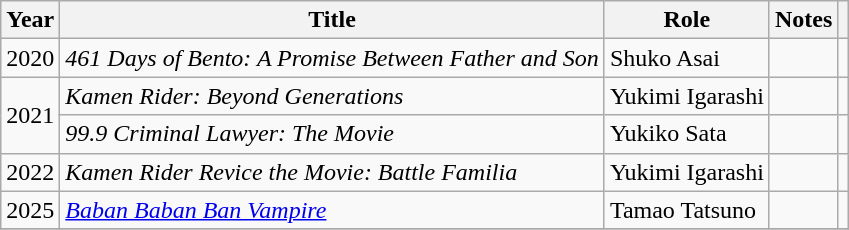<table class="wikitable">
<tr>
<th>Year</th>
<th>Title</th>
<th>Role</th>
<th>Notes</th>
<th></th>
</tr>
<tr>
<td>2020</td>
<td><em>461 Days of Bento: A Promise Between Father and Son</em></td>
<td>Shuko Asai</td>
<td></td>
<td></td>
</tr>
<tr>
<td rowspan="2">2021</td>
<td><em>Kamen Rider: Beyond Generations</em></td>
<td>Yukimi Igarashi</td>
<td></td>
<td></td>
</tr>
<tr>
<td><em>99.9 Criminal Lawyer: The Movie</em></td>
<td>Yukiko Sata</td>
<td></td>
<td></td>
</tr>
<tr>
<td>2022</td>
<td><em>Kamen Rider Revice the Movie: Battle Familia</em></td>
<td>Yukimi Igarashi</td>
<td></td>
<td></td>
</tr>
<tr>
<td>2025</td>
<td><em><a href='#'>Baban Baban Ban Vampire</a></em></td>
<td>Tamao Tatsuno</td>
<td></td>
<td></td>
</tr>
<tr>
</tr>
</table>
